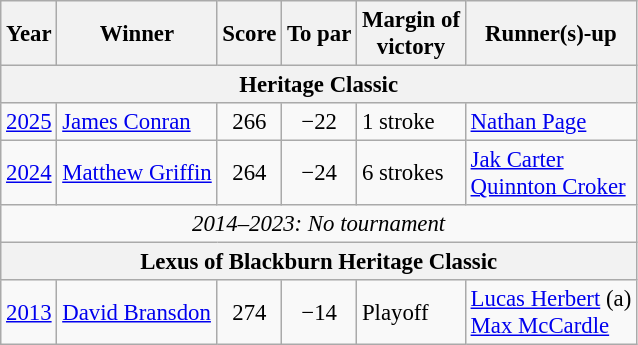<table class=wikitable style="font-size:95%">
<tr>
<th>Year</th>
<th>Winner</th>
<th>Score</th>
<th>To par</th>
<th>Margin of<br>victory</th>
<th>Runner(s)-up</th>
</tr>
<tr>
<th colspan=8>Heritage Classic</th>
</tr>
<tr>
<td><a href='#'>2025</a></td>
<td> <a href='#'>James Conran</a></td>
<td align=center>266</td>
<td align=center>−22</td>
<td>1 stroke</td>
<td> <a href='#'>Nathan Page</a></td>
</tr>
<tr>
<td><a href='#'>2024</a></td>
<td> <a href='#'>Matthew Griffin</a></td>
<td align=center>264</td>
<td align=center>−24</td>
<td>6 strokes</td>
<td> <a href='#'>Jak Carter</a><br> <a href='#'>Quinnton Croker</a></td>
</tr>
<tr>
<td colspan=8 align=center><em>2014–2023: No tournament</em></td>
</tr>
<tr>
<th colspan=8>Lexus of Blackburn Heritage Classic</th>
</tr>
<tr>
<td><a href='#'>2013</a></td>
<td> <a href='#'>David Bransdon</a></td>
<td align=center>274</td>
<td align=center>−14</td>
<td>Playoff</td>
<td> <a href='#'>Lucas Herbert</a> (a)<br> <a href='#'>Max McCardle</a></td>
</tr>
</table>
